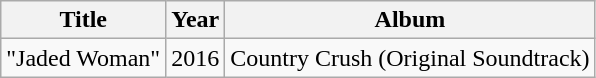<table class="wikitable">
<tr>
<th>Title</th>
<th>Year</th>
<th>Album</th>
</tr>
<tr>
<td>"Jaded Woman"</td>
<td>2016</td>
<td>Country Crush (Original Soundtrack)</td>
</tr>
</table>
